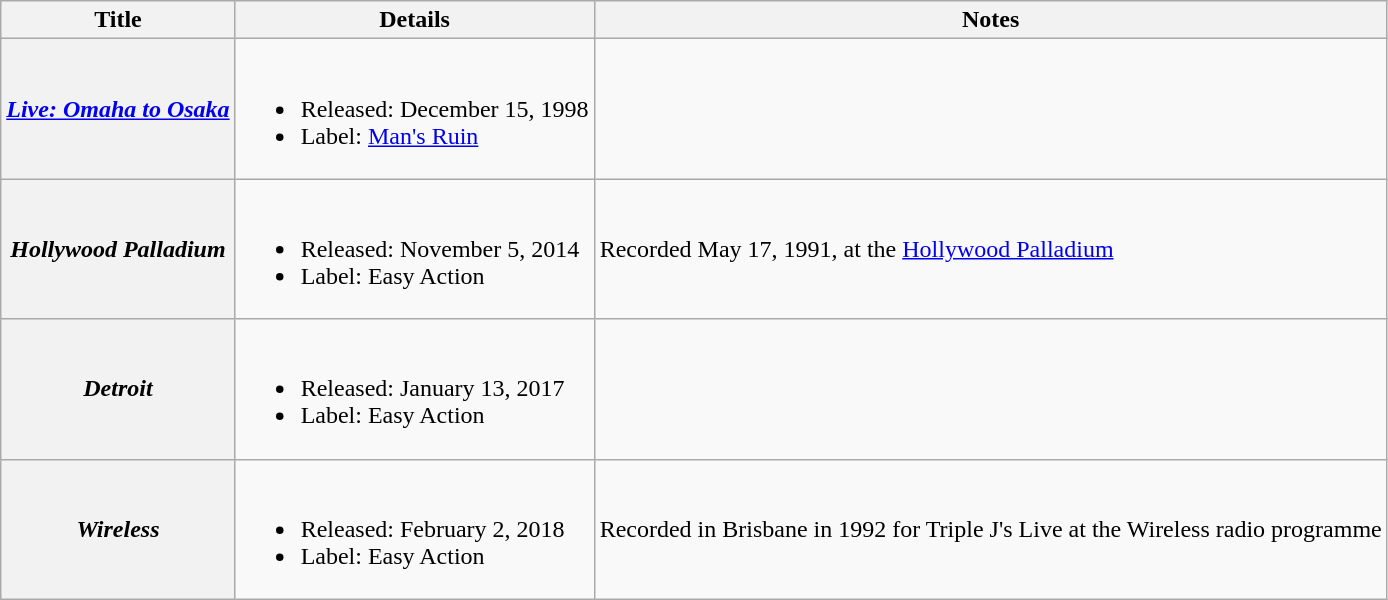<table class="wikitable plainrowheaders">
<tr>
<th scope="col">Title</th>
<th scope="col">Details</th>
<th scope="col">Notes</th>
</tr>
<tr>
<th scope="row"><em><a href='#'>Live: Omaha to Osaka</a></em></th>
<td><br><ul><li>Released: December 15, 1998</li><li>Label: <a href='#'>Man's Ruin</a></li></ul></td>
<td></td>
</tr>
<tr>
<th scope="row"><em>Hollywood Palladium</em></th>
<td><br><ul><li>Released: November 5, 2014</li><li>Label: Easy Action</li></ul></td>
<td>Recorded May 17, 1991, at the <a href='#'>Hollywood Palladium</a></td>
</tr>
<tr>
<th scope="row"><em>Detroit</em></th>
<td><br><ul><li>Released: January 13, 2017</li><li>Label: Easy Action</li></ul></td>
<td></td>
</tr>
<tr>
<th scope="row"><em>Wireless</em></th>
<td><br><ul><li>Released: February 2, 2018</li><li>Label: Easy Action</li></ul></td>
<td>Recorded in Brisbane in 1992 for Triple J's Live at the Wireless radio programme</td>
</tr>
</table>
